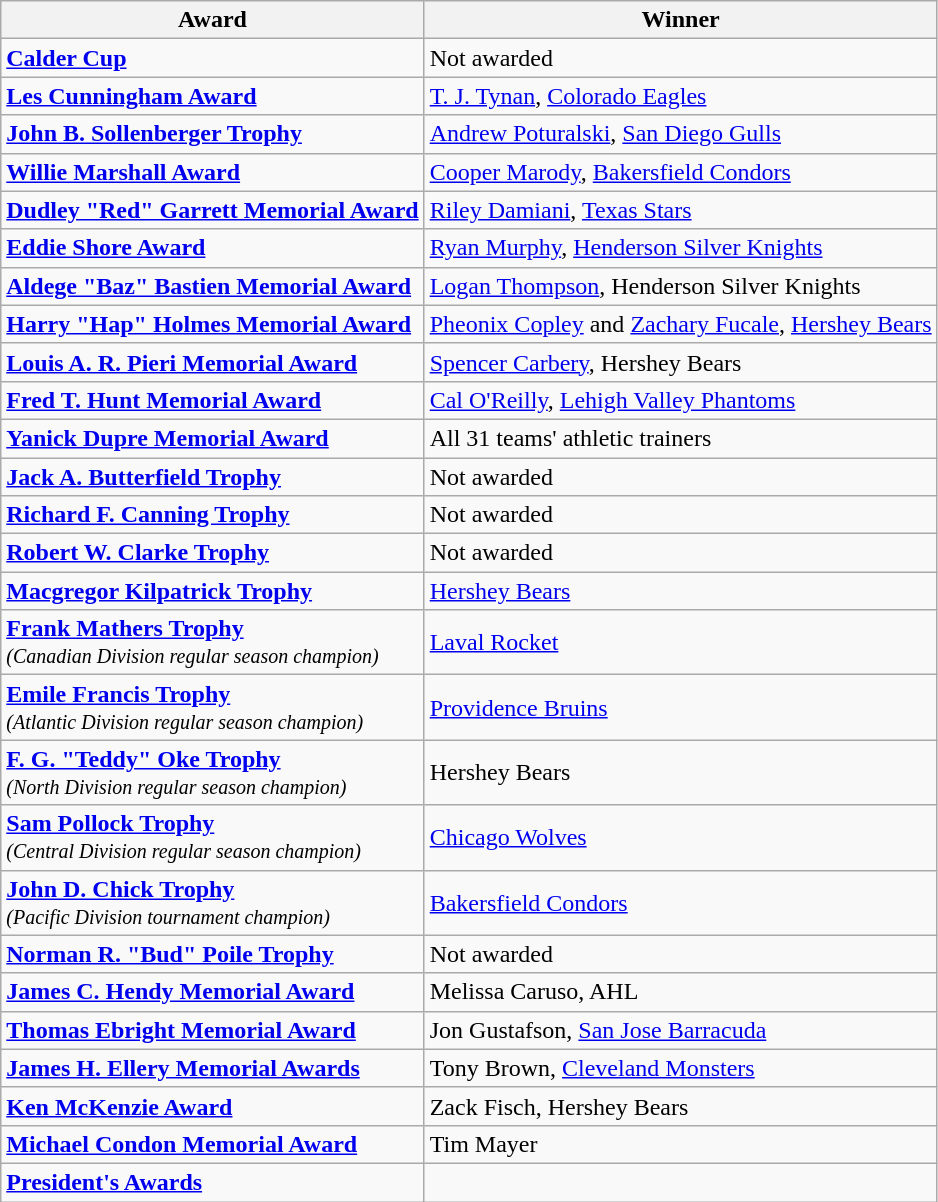<table class="wikitable">
<tr>
<th>Award</th>
<th>Winner</th>
</tr>
<tr>
<td><strong><a href='#'>Calder Cup</a> </strong></td>
<td>Not awarded</td>
</tr>
<tr>
<td><strong><a href='#'>Les Cunningham Award</a> </strong></td>
<td><a href='#'>T. J. Tynan</a>, <a href='#'>Colorado Eagles</a></td>
</tr>
<tr>
<td><strong><a href='#'>John B. Sollenberger Trophy</a> </strong></td>
<td><a href='#'>Andrew Poturalski</a>, <a href='#'>San Diego Gulls</a></td>
</tr>
<tr>
<td><strong><a href='#'>Willie Marshall Award</a> </strong></td>
<td><a href='#'>Cooper Marody</a>, <a href='#'>Bakersfield Condors</a></td>
</tr>
<tr>
<td><strong><a href='#'>Dudley "Red" Garrett Memorial Award</a> </strong></td>
<td><a href='#'>Riley Damiani</a>, <a href='#'>Texas Stars</a></td>
</tr>
<tr>
<td><strong><a href='#'>Eddie Shore Award</a> </strong></td>
<td><a href='#'>Ryan Murphy</a>, <a href='#'>Henderson Silver Knights</a></td>
</tr>
<tr>
<td><strong><a href='#'>Aldege "Baz" Bastien Memorial Award</a> </strong></td>
<td><a href='#'>Logan Thompson</a>, Henderson Silver Knights</td>
</tr>
<tr>
<td><strong><a href='#'>Harry "Hap" Holmes Memorial Award</a> </strong></td>
<td><a href='#'>Pheonix Copley</a> and <a href='#'>Zachary Fucale</a>, <a href='#'>Hershey Bears</a></td>
</tr>
<tr>
<td><strong><a href='#'>Louis A. R. Pieri Memorial Award</a> </strong></td>
<td><a href='#'>Spencer Carbery</a>, Hershey Bears</td>
</tr>
<tr>
<td><strong><a href='#'>Fred T. Hunt Memorial Award</a> </strong></td>
<td><a href='#'>Cal O'Reilly</a>, <a href='#'>Lehigh Valley Phantoms</a></td>
</tr>
<tr>
<td><strong><a href='#'>Yanick Dupre Memorial Award</a> </strong></td>
<td>All 31 teams' athletic trainers</td>
</tr>
<tr>
<td><strong><a href='#'>Jack A. Butterfield Trophy</a> </strong></td>
<td>Not awarded</td>
</tr>
<tr>
<td><strong><a href='#'>Richard F. Canning Trophy</a> </strong></td>
<td>Not awarded</td>
</tr>
<tr>
<td><strong><a href='#'>Robert W. Clarke Trophy</a> </strong></td>
<td>Not awarded</td>
</tr>
<tr>
<td><strong><a href='#'>Macgregor Kilpatrick Trophy</a></strong></td>
<td><a href='#'>Hershey Bears</a></td>
</tr>
<tr>
<td><strong><a href='#'>Frank Mathers Trophy</a></strong><br><small><em>(Canadian Division regular season champion)</em></small></td>
<td><a href='#'>Laval Rocket</a></td>
</tr>
<tr>
<td><strong><a href='#'>Emile Francis Trophy</a> </strong><br><small><em>(Atlantic Division regular season champion)</em></small></td>
<td><a href='#'>Providence Bruins</a></td>
</tr>
<tr>
<td><strong><a href='#'>F. G. "Teddy" Oke Trophy</a></strong><br><small><em>(North Division regular season champion)</em></small></td>
<td>Hershey Bears</td>
</tr>
<tr>
<td><strong><a href='#'>Sam Pollock Trophy</a></strong><br><small><em>(Central Division regular season champion)</em></small></td>
<td><a href='#'>Chicago Wolves</a></td>
</tr>
<tr>
<td><strong><a href='#'>John D. Chick Trophy</a></strong><br><small><em>(Pacific Division tournament champion)</em></small></td>
<td><a href='#'>Bakersfield Condors</a></td>
</tr>
<tr>
<td><strong><a href='#'>Norman R. "Bud" Poile Trophy</a></strong></td>
<td>Not awarded</td>
</tr>
<tr>
<td><strong><a href='#'>James C. Hendy Memorial Award</a></strong></td>
<td>Melissa Caruso, AHL</td>
</tr>
<tr>
<td><strong><a href='#'>Thomas Ebright Memorial Award</a></strong></td>
<td>Jon Gustafson, <a href='#'>San Jose Barracuda</a></td>
</tr>
<tr>
<td><strong><a href='#'>James H. Ellery Memorial Awards</a></strong></td>
<td>Tony Brown, <a href='#'>Cleveland Monsters</a></td>
</tr>
<tr>
<td><strong><a href='#'>Ken McKenzie Award</a></strong></td>
<td>Zack Fisch, Hershey Bears</td>
</tr>
<tr>
<td><strong><a href='#'>Michael Condon Memorial Award</a></strong></td>
<td>Tim Mayer</td>
</tr>
<tr>
<td><strong><a href='#'>President's Awards</a></strong></td>
<td></td>
</tr>
</table>
